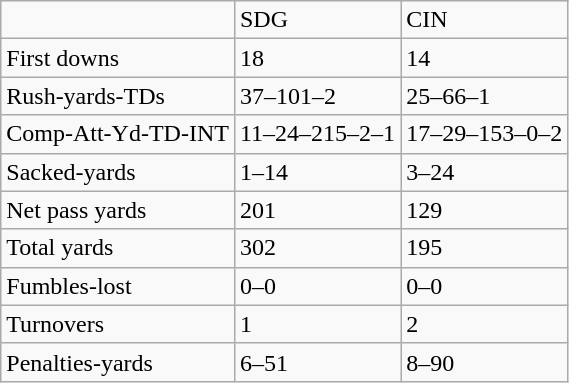<table class="wikitable">
<tr>
<td></td>
<td>SDG</td>
<td>CIN</td>
</tr>
<tr>
<td>First downs</td>
<td>18</td>
<td>14</td>
</tr>
<tr>
<td>Rush-yards-TDs</td>
<td>37–101–2</td>
<td>25–66–1</td>
</tr>
<tr>
<td>Comp-Att-Yd-TD-INT</td>
<td>11–24–215–2–1</td>
<td>17–29–153–0–2</td>
</tr>
<tr>
<td>Sacked-yards</td>
<td>1–14</td>
<td>3–24</td>
</tr>
<tr>
<td>Net pass yards</td>
<td>201</td>
<td>129</td>
</tr>
<tr>
<td>Total yards</td>
<td>302</td>
<td>195</td>
</tr>
<tr>
<td>Fumbles-lost</td>
<td>0–0</td>
<td>0–0</td>
</tr>
<tr>
<td>Turnovers</td>
<td>1</td>
<td>2</td>
</tr>
<tr>
<td>Penalties-yards</td>
<td>6–51</td>
<td>8–90</td>
</tr>
</table>
